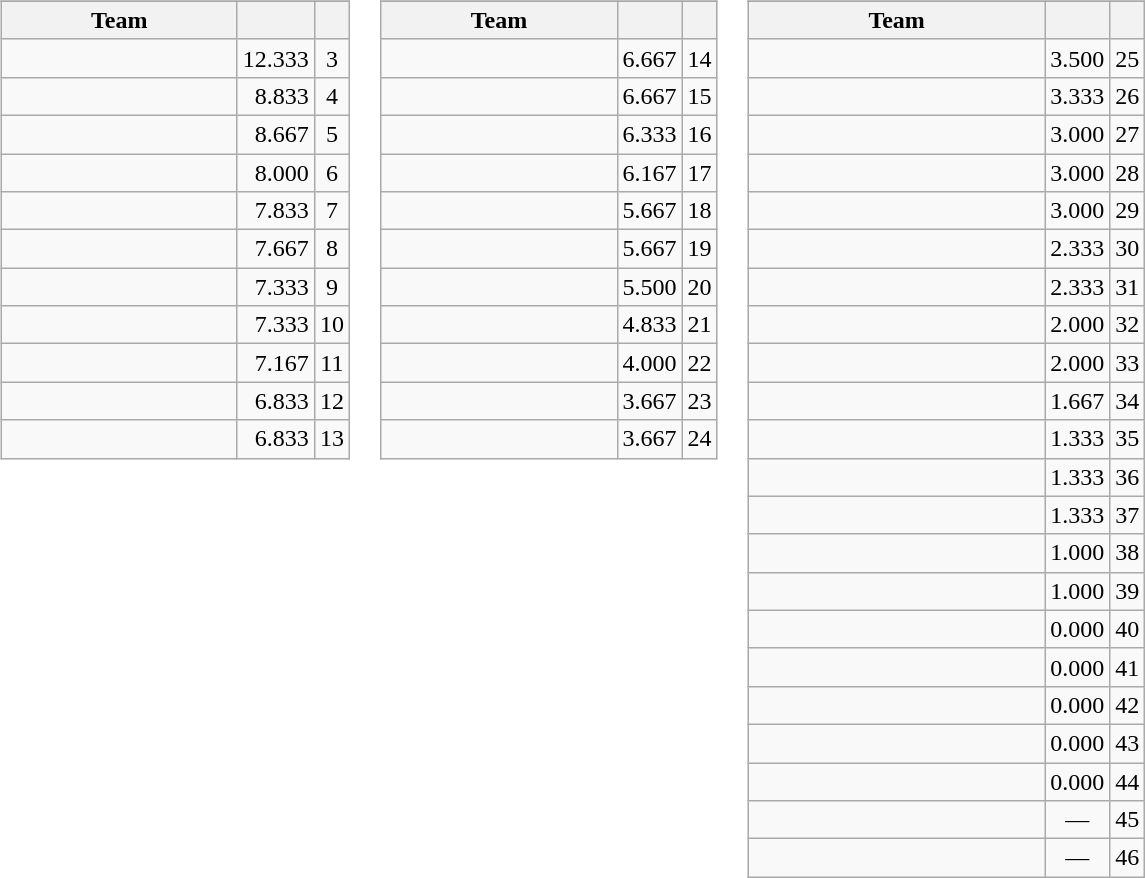<table>
<tr valign=top>
<td><br><table class="wikitable">
<tr>
</tr>
<tr>
<th width=150>Team</th>
<th></th>
<th></th>
</tr>
<tr>
<td></td>
<td align=right>12.333</td>
<td align=center>3</td>
</tr>
<tr>
<td></td>
<td align=right>8.833</td>
<td align=center>4</td>
</tr>
<tr>
<td></td>
<td align=right>8.667</td>
<td align=center>5</td>
</tr>
<tr>
<td></td>
<td align=right>8.000</td>
<td align=center>6</td>
</tr>
<tr>
<td></td>
<td align=right>7.833</td>
<td align=center>7</td>
</tr>
<tr>
<td></td>
<td align=right>7.667</td>
<td align=center>8</td>
</tr>
<tr>
<td></td>
<td align=right>7.333</td>
<td align=center>9</td>
</tr>
<tr>
<td></td>
<td align=right>7.333</td>
<td align=center>10</td>
</tr>
<tr>
<td></td>
<td align=right>7.167</td>
<td align=center>11</td>
</tr>
<tr>
<td></td>
<td align=right>6.833</td>
<td align=center>12</td>
</tr>
<tr>
<td></td>
<td align=right>6.833</td>
<td align=center>13</td>
</tr>
</table>
</td>
<td><br><table class="wikitable">
<tr>
</tr>
<tr>
<th width=150>Team</th>
<th></th>
<th></th>
</tr>
<tr>
<td></td>
<td align=right>6.667</td>
<td align=center>14</td>
</tr>
<tr>
<td></td>
<td align=right>6.667</td>
<td align=center>15</td>
</tr>
<tr>
<td></td>
<td align=right>6.333</td>
<td align=center>16</td>
</tr>
<tr>
<td></td>
<td align=right>6.167</td>
<td align=center>17</td>
</tr>
<tr>
<td></td>
<td align=right>5.667</td>
<td align=center>18</td>
</tr>
<tr>
<td></td>
<td align=right>5.667</td>
<td align=center>19</td>
</tr>
<tr>
<td></td>
<td align=right>5.500</td>
<td align=center>20</td>
</tr>
<tr>
<td></td>
<td align=right>4.833</td>
<td align=center>21</td>
</tr>
<tr>
<td></td>
<td align=right>4.000</td>
<td align=center>22</td>
</tr>
<tr>
<td></td>
<td align=right>3.667</td>
<td align=center>23</td>
</tr>
<tr>
<td></td>
<td align=right>3.667</td>
<td align=center>24</td>
</tr>
</table>
</td>
<td><br><table class="wikitable">
<tr>
</tr>
<tr>
<th width=190>Team</th>
<th></th>
<th></th>
</tr>
<tr>
<td></td>
<td align=right>3.500</td>
<td align=center>25</td>
</tr>
<tr>
<td></td>
<td align=right>3.333</td>
<td align=center>26</td>
</tr>
<tr>
<td></td>
<td align=right>3.000</td>
<td align=center>27</td>
</tr>
<tr>
<td></td>
<td align=right>3.000</td>
<td align=center>28</td>
</tr>
<tr>
<td></td>
<td align=right>3.000</td>
<td align=center>29</td>
</tr>
<tr>
<td></td>
<td align=right>2.333</td>
<td align=center>30</td>
</tr>
<tr>
<td></td>
<td align=right>2.333</td>
<td align=center>31</td>
</tr>
<tr>
<td></td>
<td align=right>2.000</td>
<td align=center>32</td>
</tr>
<tr>
<td></td>
<td align=right>2.000</td>
<td align=center>33</td>
</tr>
<tr>
<td></td>
<td align=right>1.667</td>
<td align=center>34</td>
</tr>
<tr>
<td></td>
<td align=right>1.333</td>
<td align=center>35</td>
</tr>
<tr>
<td></td>
<td align=right>1.333</td>
<td align=center>36</td>
</tr>
<tr>
<td></td>
<td align=right>1.333</td>
<td align=center>37</td>
</tr>
<tr>
<td></td>
<td align=right>1.000</td>
<td align=center>38</td>
</tr>
<tr>
<td></td>
<td align=right>1.000</td>
<td align=center>39</td>
</tr>
<tr>
<td></td>
<td align=right>0.000</td>
<td align=center>40</td>
</tr>
<tr>
<td></td>
<td align=right>0.000</td>
<td align=center>41</td>
</tr>
<tr>
<td></td>
<td align=right>0.000</td>
<td align=center>42</td>
</tr>
<tr>
<td></td>
<td align=right>0.000</td>
<td align=center>43</td>
</tr>
<tr>
<td></td>
<td align=right>0.000</td>
<td align=center>44</td>
</tr>
<tr>
<td></td>
<td align=center>—</td>
<td align=center>45</td>
</tr>
<tr>
<td></td>
<td align=center>—</td>
<td align=center>46</td>
</tr>
</table>
</td>
</tr>
</table>
